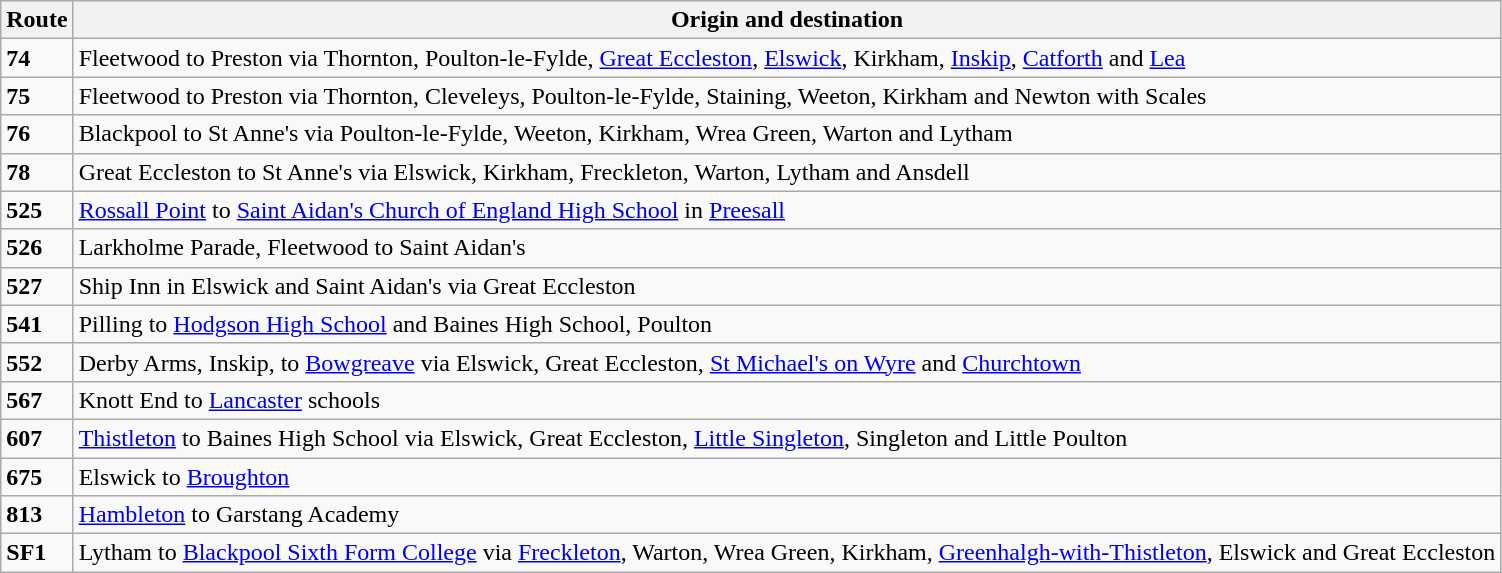<table class="wikitable">
<tr>
<th>Route</th>
<th>Origin and destination</th>
</tr>
<tr>
<td><strong>74</strong></td>
<td>Fleetwood to Preston via Thornton, Poulton-le-Fylde, <a href='#'>Great Eccleston</a>, <a href='#'>Elswick</a>, Kirkham, <a href='#'>Inskip</a>, <a href='#'>Catforth</a> and <a href='#'>Lea</a></td>
</tr>
<tr>
<td><strong>75</strong></td>
<td>Fleetwood to Preston via Thornton, Cleveleys, Poulton-le-Fylde, Staining, Weeton, Kirkham and Newton with Scales</td>
</tr>
<tr>
<td><strong>76</strong></td>
<td>Blackpool to St Anne's via Poulton-le-Fylde, Weeton, Kirkham, Wrea Green, Warton and Lytham</td>
</tr>
<tr>
<td><strong>78</strong></td>
<td>Great Eccleston to St Anne's via Elswick, Kirkham, Freckleton, Warton, Lytham and Ansdell</td>
</tr>
<tr>
<td><strong>525</strong></td>
<td><a href='#'>Rossall Point</a> to <a href='#'>Saint Aidan's Church of England High School</a> in <a href='#'>Preesall</a></td>
</tr>
<tr>
<td><strong>526</strong></td>
<td>Larkholme Parade, Fleetwood to Saint Aidan's</td>
</tr>
<tr>
<td><strong>527</strong></td>
<td>Ship Inn in Elswick and Saint Aidan's via Great Eccleston</td>
</tr>
<tr>
<td><strong>541</strong></td>
<td>Pilling to <a href='#'>Hodgson High School</a> and Baines High School, Poulton</td>
</tr>
<tr>
<td><strong>552</strong></td>
<td>Derby Arms, Inskip, to <a href='#'>Bowgreave</a> via Elswick, Great Eccleston, <a href='#'>St Michael's on Wyre</a> and <a href='#'>Churchtown</a></td>
</tr>
<tr>
<td><strong>567</strong></td>
<td>Knott End to <a href='#'>Lancaster</a> schools</td>
</tr>
<tr>
<td><strong>607</strong></td>
<td><a href='#'>Thistleton</a> to Baines High School via Elswick, Great Eccleston, <a href='#'>Little Singleton</a>, Singleton and Little Poulton</td>
</tr>
<tr>
<td><strong>675</strong></td>
<td>Elswick to <a href='#'>Broughton</a></td>
</tr>
<tr>
<td><strong>813</strong></td>
<td><a href='#'>Hambleton</a> to Garstang Academy</td>
</tr>
<tr>
<td><strong>SF1</strong></td>
<td>Lytham to <a href='#'>Blackpool Sixth Form College</a> via <a href='#'>Freckleton</a>, Warton, Wrea Green, Kirkham, <a href='#'>Greenhalgh-with-Thistleton</a>, Elswick and Great Eccleston</td>
</tr>
</table>
